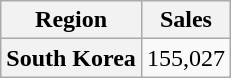<table class="wikitable plainrowheaders" style="text-align:center">
<tr>
<th scope="col">Region</th>
<th scope="col">Sales</th>
</tr>
<tr>
<th scope="row">South Korea</th>
<td>155,027</td>
</tr>
</table>
